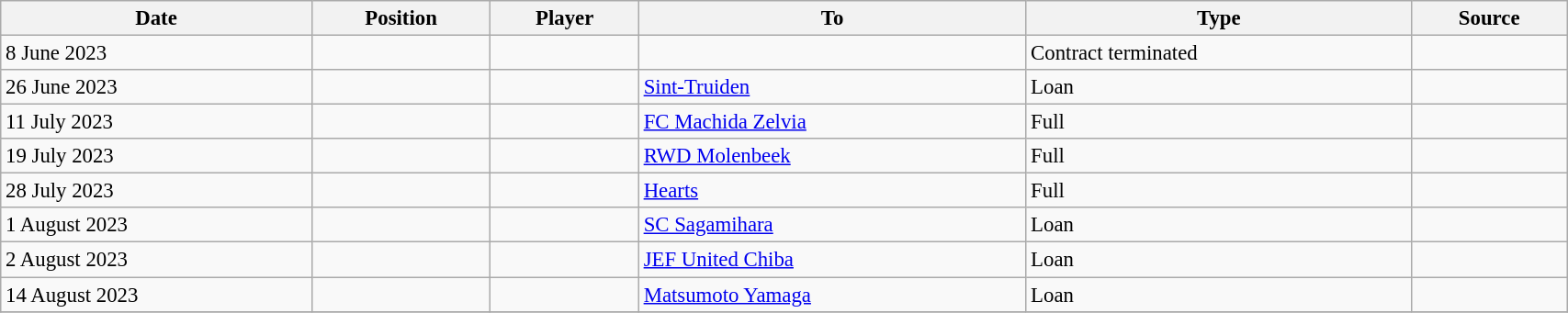<table class="wikitable sortable" style="width:90%; text-align:center; font-size:95%; text-align:left;">
<tr>
<th>Date</th>
<th>Position</th>
<th>Player</th>
<th>To</th>
<th>Type</th>
<th>Source</th>
</tr>
<tr>
<td>8 June 2023</td>
<td></td>
<td></td>
<td></td>
<td>Contract terminated</td>
<td></td>
</tr>
<tr>
<td>26 June 2023</td>
<td></td>
<td></td>
<td> <a href='#'>Sint-Truiden</a></td>
<td>Loan</td>
<td></td>
</tr>
<tr>
<td>11 July 2023</td>
<td></td>
<td></td>
<td> <a href='#'>FC Machida Zelvia</a></td>
<td>Full</td>
<td></td>
</tr>
<tr>
<td>19 July 2023</td>
<td></td>
<td></td>
<td> <a href='#'>RWD Molenbeek</a></td>
<td>Full</td>
<td></td>
</tr>
<tr>
<td>28 July 2023</td>
<td></td>
<td></td>
<td> <a href='#'>Hearts</a></td>
<td>Full</td>
<td></td>
</tr>
<tr>
<td>1 August 2023</td>
<td></td>
<td></td>
<td> <a href='#'>SC Sagamihara</a></td>
<td>Loan</td>
<td></td>
</tr>
<tr>
<td>2 August 2023</td>
<td></td>
<td></td>
<td> <a href='#'>JEF United Chiba</a></td>
<td>Loan</td>
<td></td>
</tr>
<tr>
<td>14 August 2023</td>
<td></td>
<td></td>
<td> <a href='#'>Matsumoto Yamaga</a></td>
<td>Loan</td>
<td></td>
</tr>
<tr>
</tr>
</table>
